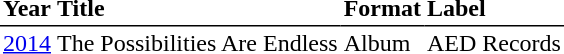<table border=0 cellpadding=2 style="border-collapse:collapse;">
<tr style="border-bottom:1px solid black;">
<th align=left>Year</th>
<th align=left>Title</th>
<th align=left>Format</th>
<th align=left>Label</th>
</tr>
<tr>
<td><a href='#'>2014</a></td>
<td>The Possibilities Are Endless</td>
<td>Album</td>
<td>AED Records</td>
</tr>
</table>
